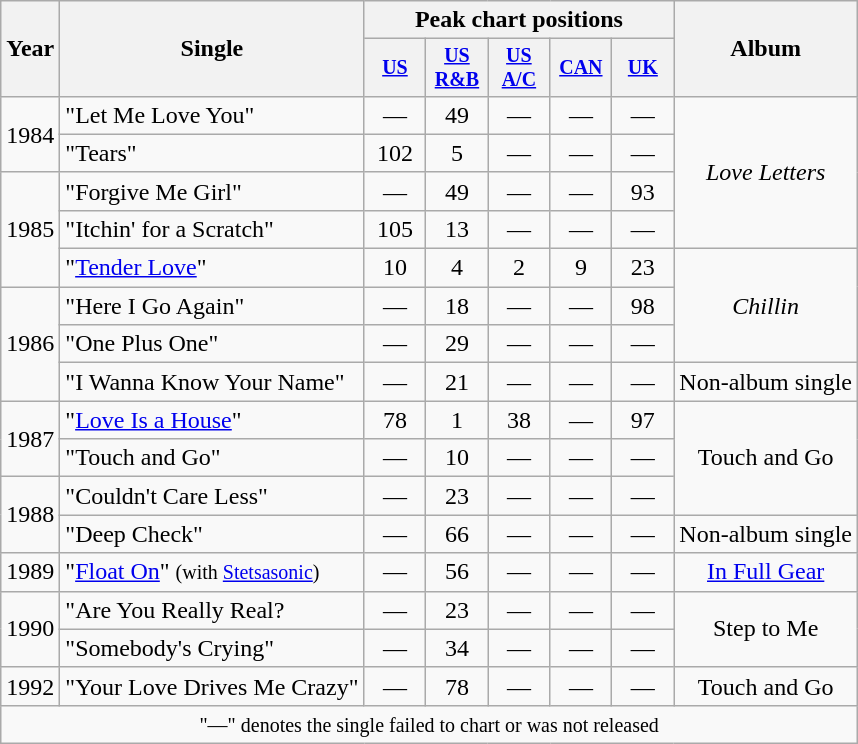<table class="wikitable" style="text-align:center;">
<tr>
<th rowspan="2">Year</th>
<th rowspan="2">Single</th>
<th colspan="5">Peak chart positions</th>
<th rowspan="2">Album</th>
</tr>
<tr style="font-size:smaller;">
<th width="35"><a href='#'>US</a><br></th>
<th width="35"><a href='#'>US<br>R&B</a><br></th>
<th width="35"><a href='#'>US<br>A/C</a><br></th>
<th width="35"><a href='#'>CAN</a><br></th>
<th width="35"><a href='#'>UK</a><br></th>
</tr>
<tr>
<td rowspan="2">1984</td>
<td style="text-align:left;">"Let Me Love You"</td>
<td>—</td>
<td>49</td>
<td>—</td>
<td>—</td>
<td>—</td>
<td style="text-align:center;" rowspan="4"><em>Love Letters</em></td>
</tr>
<tr>
<td style="text-align:left;">"Tears"</td>
<td>102</td>
<td>5</td>
<td>—</td>
<td>—</td>
<td>—</td>
</tr>
<tr>
<td rowspan="3">1985</td>
<td style="text-align:left;">"Forgive Me Girl"</td>
<td>—</td>
<td>49</td>
<td>—</td>
<td>—</td>
<td>93</td>
</tr>
<tr>
<td style="text-align:left;">"Itchin' for a Scratch"</td>
<td>105</td>
<td>13</td>
<td>—</td>
<td>—</td>
<td>—</td>
</tr>
<tr>
<td style="text-align:left;">"<a href='#'>Tender Love</a>"</td>
<td>10</td>
<td>4</td>
<td>2</td>
<td>9</td>
<td>23</td>
<td style="text-align:center;" rowspan="3"><em>Chillin<strong></td>
</tr>
<tr>
<td rowspan="3">1986</td>
<td style="text-align:left;">"Here I Go Again"</td>
<td>—</td>
<td>18</td>
<td>—</td>
<td>—</td>
<td>98</td>
</tr>
<tr>
<td style="text-align:left;">"One Plus One"</td>
<td>—</td>
<td>29</td>
<td>—</td>
<td>—</td>
<td>—</td>
</tr>
<tr>
<td style="text-align:left;">"I Wanna Know Your Name"</td>
<td>—</td>
<td>21</td>
<td>—</td>
<td>—</td>
<td>—</td>
<td style="text-align:center;" rowspan="1">Non-album single</td>
</tr>
<tr>
<td rowspan="2">1987</td>
<td style="text-align:left;">"<a href='#'>Love Is a House</a>"</td>
<td>78</td>
<td>1</td>
<td>38</td>
<td>—</td>
<td>97</td>
<td style="text-align:center;" rowspan="3"></em>Touch and Go<em></td>
</tr>
<tr>
<td style="text-align:left;">"Touch and Go"</td>
<td>—</td>
<td>10</td>
<td>—</td>
<td>—</td>
<td>—</td>
</tr>
<tr>
<td rowspan="2">1988</td>
<td style="text-align:left;">"Couldn't Care Less"</td>
<td>—</td>
<td>23</td>
<td>—</td>
<td>—</td>
<td>—</td>
</tr>
<tr>
<td style="text-align:left;">"Deep Check"</td>
<td>—</td>
<td>66</td>
<td>—</td>
<td>—</td>
<td>—</td>
<td style="text-align:center;" rowspan="1">Non-album single</td>
</tr>
<tr>
<td rowspan="1">1989</td>
<td style="text-align:left;">"<a href='#'>Float On</a>" <small>(with <a href='#'>Stetsasonic</a>)</small></td>
<td>—</td>
<td>56</td>
<td>—</td>
<td>—</td>
<td>—</td>
<td style="text-align:center;" rowspan="1"></em><a href='#'>In Full Gear</a><em></td>
</tr>
<tr>
<td rowspan="2">1990</td>
<td style="text-align:left;">"Are You Really Real?</td>
<td>—</td>
<td>23</td>
<td>—</td>
<td>—</td>
<td>—</td>
<td style="text-align:center;" rowspan="2"></em>Step to Me<em></td>
</tr>
<tr>
<td style="text-align:left;">"Somebody's Crying"</td>
<td>—</td>
<td>34</td>
<td>—</td>
<td>—</td>
<td>—</td>
</tr>
<tr>
<td>1992</td>
<td style="text-align:left;">"Your Love Drives Me Crazy"</td>
<td>—</td>
<td>78</td>
<td>—</td>
<td>—</td>
<td>—</td>
<td style="text-align:center;" rowspan="1"></em>Touch and Go<em></td>
</tr>
<tr>
<td style="text-align:center;" colspan="8"><small>"—" denotes the single failed to chart or was not released</small></td>
</tr>
</table>
